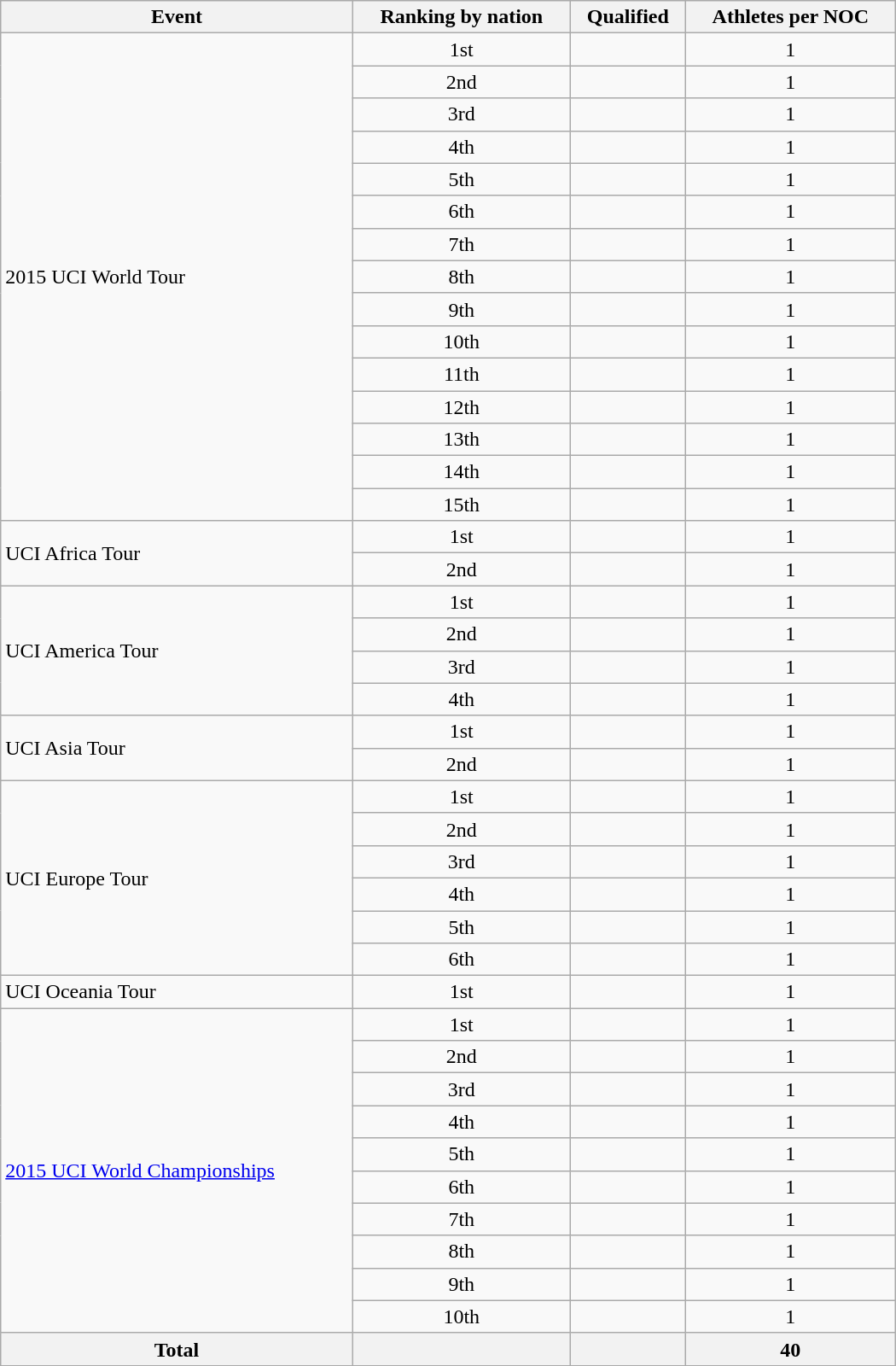<table class="wikitable"  style="width:700px; text-align:center;">
<tr>
<th>Event</th>
<th>Ranking by nation</th>
<th>Qualified</th>
<th>Athletes per NOC</th>
</tr>
<tr>
<td rowspan=15 align=left>2015 UCI World Tour</td>
<td>1st</td>
<td align="left"></td>
<td>1</td>
</tr>
<tr>
<td>2nd</td>
<td align="left"></td>
<td>1</td>
</tr>
<tr>
<td>3rd</td>
<td align="left"></td>
<td>1</td>
</tr>
<tr>
<td>4th</td>
<td align="left"></td>
<td>1</td>
</tr>
<tr>
<td>5th</td>
<td align="left"></td>
<td>1</td>
</tr>
<tr>
<td>6th</td>
<td align="left"></td>
<td>1</td>
</tr>
<tr>
<td>7th</td>
<td align="left"></td>
<td>1</td>
</tr>
<tr>
<td>8th</td>
<td align="left"></td>
<td>1</td>
</tr>
<tr>
<td>9th</td>
<td align="left"></td>
<td>1</td>
</tr>
<tr>
<td>10th</td>
<td align="left"></td>
<td>1</td>
</tr>
<tr>
<td>11th</td>
<td align="left"></td>
<td>1</td>
</tr>
<tr>
<td>12th</td>
<td align="left"></td>
<td>1</td>
</tr>
<tr>
<td>13th</td>
<td align="left"></td>
<td>1</td>
</tr>
<tr>
<td>14th</td>
<td align="left"></td>
<td>1</td>
</tr>
<tr>
<td>15th</td>
<td align="left"></td>
<td>1</td>
</tr>
<tr>
<td rowspan=2 align=left>UCI Africa Tour</td>
<td>1st</td>
<td align="left"></td>
<td>1</td>
</tr>
<tr>
<td>2nd</td>
<td align="left"></td>
<td>1</td>
</tr>
<tr>
<td rowspan=4 align=left>UCI America Tour</td>
<td>1st</td>
<td align="left"></td>
<td>1</td>
</tr>
<tr>
<td>2nd</td>
<td align="left"></td>
<td>1</td>
</tr>
<tr>
<td>3rd</td>
<td align="left"></td>
<td>1</td>
</tr>
<tr>
<td>4th</td>
<td align="left"></td>
<td>1</td>
</tr>
<tr>
<td rowspan=2 align=left>UCI Asia Tour</td>
<td>1st</td>
<td align="left"></td>
<td>1</td>
</tr>
<tr>
<td>2nd</td>
<td align="left"></td>
<td>1</td>
</tr>
<tr>
<td rowspan=6 align=left>UCI Europe Tour</td>
<td>1st</td>
<td align="left"></td>
<td>1</td>
</tr>
<tr>
<td>2nd</td>
<td align="left"></td>
<td>1</td>
</tr>
<tr>
<td>3rd</td>
<td align="left"></td>
<td>1</td>
</tr>
<tr>
<td>4th</td>
<td align="left"></td>
<td>1</td>
</tr>
<tr>
<td>5th</td>
<td align="left"></td>
<td>1</td>
</tr>
<tr>
<td>6th</td>
<td align="left"></td>
<td>1</td>
</tr>
<tr>
<td align=left>UCI Oceania Tour</td>
<td>1st</td>
<td align="left"></td>
<td>1</td>
</tr>
<tr>
<td rowspan=10 align=left><a href='#'>2015 UCI World Championships</a></td>
<td>1st</td>
<td align="left"></td>
<td>1</td>
</tr>
<tr>
<td>2nd</td>
<td align="left"></td>
<td>1</td>
</tr>
<tr>
<td>3rd</td>
<td align="left"></td>
<td>1</td>
</tr>
<tr>
<td>4th</td>
<td align="left"></td>
<td>1</td>
</tr>
<tr>
<td>5th</td>
<td align="left"></td>
<td>1</td>
</tr>
<tr>
<td>6th</td>
<td align="left"></td>
<td>1</td>
</tr>
<tr>
<td>7th</td>
<td align="left"></td>
<td>1</td>
</tr>
<tr>
<td>8th</td>
<td align="left"></td>
<td>1</td>
</tr>
<tr>
<td>9th</td>
<td align="left"></td>
<td>1</td>
</tr>
<tr>
<td>10th</td>
<td align="left"></td>
<td>1</td>
</tr>
<tr>
<th>Total</th>
<th></th>
<th></th>
<th>40</th>
</tr>
</table>
